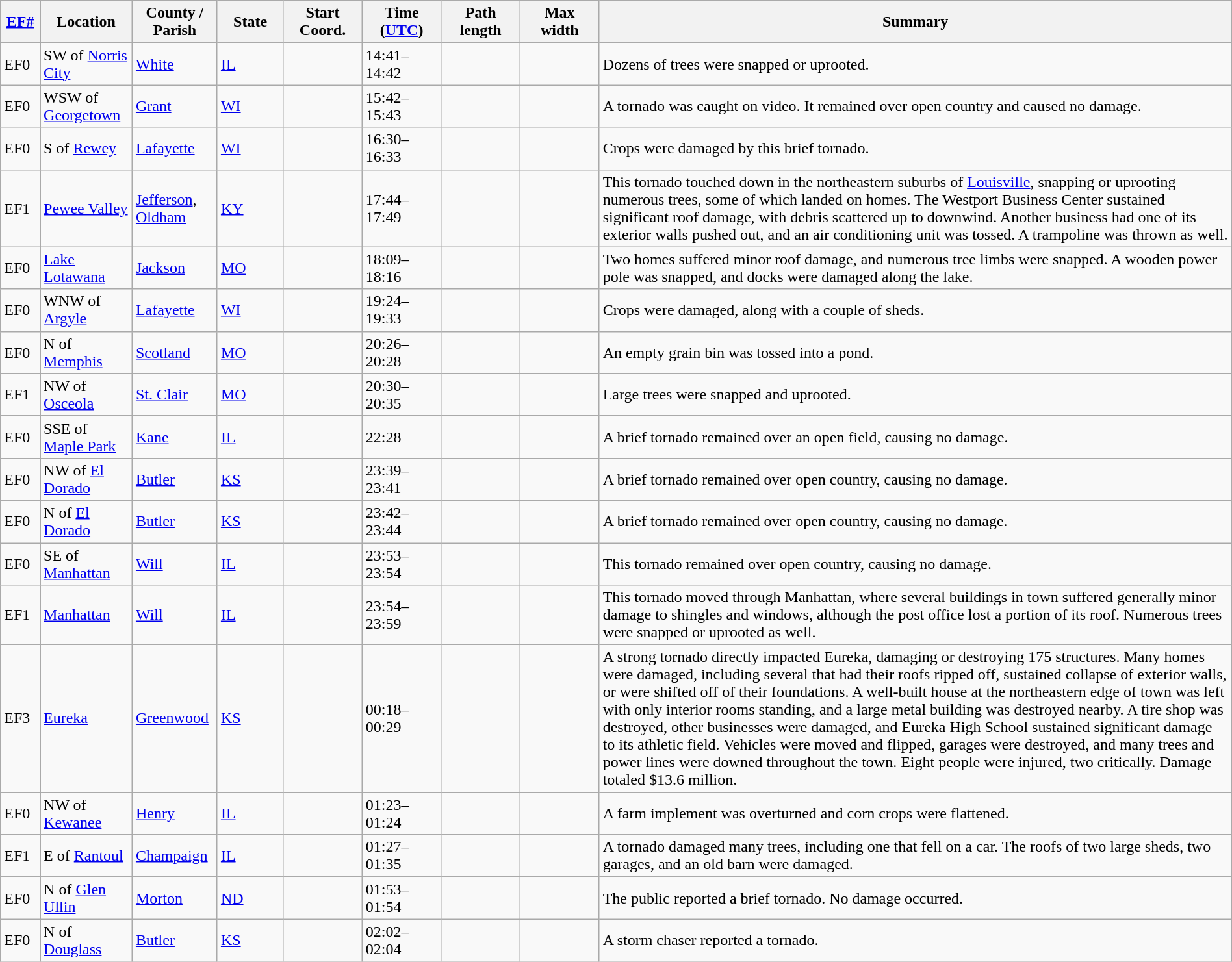<table class="wikitable sortable" style="width:100%;">
<tr>
<th scope="col"  style="width:3%; text-align:center;"><a href='#'>EF#</a></th>
<th scope="col"  style="width:7%; text-align:center;" class="unsortable">Location</th>
<th scope="col"  style="width:6%; text-align:center;" class="unsortable">County / Parish</th>
<th scope="col"  style="width:5%; text-align:center;">State</th>
<th scope="col"  style="width:6%; text-align:center;">Start Coord.</th>
<th scope="col"  style="width:6%; text-align:center;">Time (<a href='#'>UTC</a>)</th>
<th scope="col"  style="width:6%; text-align:center;">Path length</th>
<th scope="col"  style="width:6%; text-align:center;">Max width</th>
<th scope="col" class="unsortable" style="width:48%; text-align:center;">Summary</th>
</tr>
<tr>
<td bgcolor=>EF0</td>
<td>SW of <a href='#'>Norris City</a></td>
<td><a href='#'>White</a></td>
<td><a href='#'>IL</a></td>
<td></td>
<td>14:41–14:42</td>
<td></td>
<td></td>
<td>Dozens of trees were snapped or uprooted.</td>
</tr>
<tr>
<td bgcolor=>EF0</td>
<td>WSW of <a href='#'>Georgetown</a></td>
<td><a href='#'>Grant</a></td>
<td><a href='#'>WI</a></td>
<td></td>
<td>15:42–15:43</td>
<td></td>
<td></td>
<td>A tornado was caught on video. It remained over open country and caused no damage.</td>
</tr>
<tr>
<td bgcolor=>EF0</td>
<td>S of <a href='#'>Rewey</a></td>
<td><a href='#'>Lafayette</a></td>
<td><a href='#'>WI</a></td>
<td></td>
<td>16:30–16:33</td>
<td></td>
<td></td>
<td>Crops were damaged by this brief tornado.</td>
</tr>
<tr>
<td bgcolor=>EF1</td>
<td><a href='#'>Pewee Valley</a></td>
<td><a href='#'>Jefferson</a>, <a href='#'>Oldham</a></td>
<td><a href='#'>KY</a></td>
<td></td>
<td>17:44–17:49</td>
<td></td>
<td></td>
<td>This tornado touched down in the northeastern suburbs of <a href='#'>Louisville</a>, snapping or uprooting numerous trees, some of which landed on homes. The Westport Business Center sustained significant roof damage, with debris scattered up to  downwind. Another business had one of its exterior walls pushed out, and an air conditioning unit was tossed. A trampoline was thrown  as well.</td>
</tr>
<tr>
<td bgcolor=>EF0</td>
<td><a href='#'>Lake Lotawana</a></td>
<td><a href='#'>Jackson</a></td>
<td><a href='#'>MO</a></td>
<td></td>
<td>18:09–18:16</td>
<td></td>
<td></td>
<td>Two homes suffered minor roof damage, and numerous tree limbs were snapped. A wooden power pole was snapped, and docks were damaged along the lake.</td>
</tr>
<tr>
<td bgcolor=>EF0</td>
<td>WNW of <a href='#'>Argyle</a></td>
<td><a href='#'>Lafayette</a></td>
<td><a href='#'>WI</a></td>
<td></td>
<td>19:24–19:33</td>
<td></td>
<td></td>
<td>Crops were damaged, along with a couple of sheds.</td>
</tr>
<tr>
<td bgcolor=>EF0</td>
<td>N of <a href='#'>Memphis</a></td>
<td><a href='#'>Scotland</a></td>
<td><a href='#'>MO</a></td>
<td></td>
<td>20:26–20:28</td>
<td></td>
<td></td>
<td>An empty grain bin was tossed  into a pond.</td>
</tr>
<tr>
<td bgcolor=>EF1</td>
<td>NW of <a href='#'>Osceola</a></td>
<td><a href='#'>St. Clair</a></td>
<td><a href='#'>MO</a></td>
<td></td>
<td>20:30–20:35</td>
<td></td>
<td></td>
<td>Large trees were snapped and uprooted.</td>
</tr>
<tr>
<td bgcolor=>EF0</td>
<td>SSE of <a href='#'>Maple Park</a></td>
<td><a href='#'>Kane</a></td>
<td><a href='#'>IL</a></td>
<td></td>
<td>22:28</td>
<td></td>
<td></td>
<td>A brief tornado remained over an open field, causing no damage.</td>
</tr>
<tr>
<td bgcolor=>EF0</td>
<td>NW of <a href='#'>El Dorado</a></td>
<td><a href='#'>Butler</a></td>
<td><a href='#'>KS</a></td>
<td></td>
<td>23:39–23:41</td>
<td></td>
<td></td>
<td>A brief tornado remained over open country, causing no damage.</td>
</tr>
<tr>
<td bgcolor=>EF0</td>
<td>N of <a href='#'>El Dorado</a></td>
<td><a href='#'>Butler</a></td>
<td><a href='#'>KS</a></td>
<td></td>
<td>23:42–23:44</td>
<td></td>
<td></td>
<td>A brief tornado remained over open country, causing no damage.</td>
</tr>
<tr>
<td bgcolor=>EF0</td>
<td>SE of <a href='#'>Manhattan</a></td>
<td><a href='#'>Will</a></td>
<td><a href='#'>IL</a></td>
<td></td>
<td>23:53–23:54</td>
<td></td>
<td></td>
<td>This tornado remained over open country, causing no damage.</td>
</tr>
<tr>
<td bgcolor=>EF1</td>
<td><a href='#'>Manhattan</a></td>
<td><a href='#'>Will</a></td>
<td><a href='#'>IL</a></td>
<td></td>
<td>23:54–23:59</td>
<td></td>
<td></td>
<td>This tornado moved through Manhattan, where several buildings in town suffered generally minor damage to shingles and windows, although the post office lost a portion of its roof. Numerous trees were snapped or uprooted as well.</td>
</tr>
<tr>
<td bgcolor=>EF3</td>
<td><a href='#'>Eureka</a></td>
<td><a href='#'>Greenwood</a></td>
<td><a href='#'>KS</a></td>
<td></td>
<td>00:18–00:29</td>
<td></td>
<td></td>
<td>A strong tornado directly impacted Eureka, damaging or destroying 175 structures. Many homes were damaged, including several that had their roofs ripped off, sustained collapse of exterior walls, or were shifted off of their foundations. A well-built house at the northeastern edge of town was left with only interior rooms standing, and a large metal building was destroyed nearby. A tire shop was destroyed, other businesses were damaged, and Eureka High School sustained significant damage to its athletic field. Vehicles were moved and flipped, garages were destroyed, and many trees and power lines were downed throughout the town. Eight people were injured, two critically. Damage totaled $13.6 million.</td>
</tr>
<tr>
<td bgcolor=>EF0</td>
<td>NW of <a href='#'>Kewanee</a></td>
<td><a href='#'>Henry</a></td>
<td><a href='#'>IL</a></td>
<td></td>
<td>01:23–01:24</td>
<td></td>
<td></td>
<td>A farm implement was overturned and corn crops were flattened.</td>
</tr>
<tr>
<td bgcolor=>EF1</td>
<td>E of <a href='#'>Rantoul</a></td>
<td><a href='#'>Champaign</a></td>
<td><a href='#'>IL</a></td>
<td></td>
<td>01:27–01:35</td>
<td></td>
<td></td>
<td>A tornado damaged many trees, including one that fell on a car. The roofs of two large sheds, two garages, and an old barn were damaged.</td>
</tr>
<tr>
<td bgcolor=>EF0</td>
<td>N of <a href='#'>Glen Ullin</a></td>
<td><a href='#'>Morton</a></td>
<td><a href='#'>ND</a></td>
<td></td>
<td>01:53–01:54</td>
<td></td>
<td></td>
<td>The public reported a brief tornado. No damage occurred.</td>
</tr>
<tr>
<td bgcolor=>EF0</td>
<td>N of <a href='#'>Douglass</a></td>
<td><a href='#'>Butler</a></td>
<td><a href='#'>KS</a></td>
<td></td>
<td>02:02–02:04</td>
<td></td>
<td></td>
<td>A storm chaser reported a tornado.</td>
</tr>
</table>
